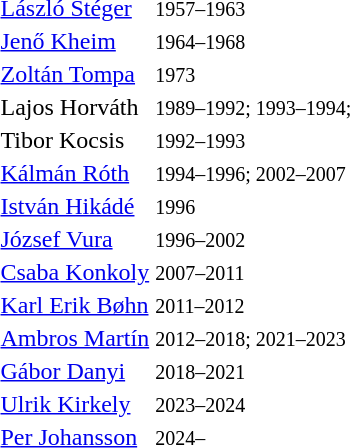<table>
<tr>
<td></td>
<td><a href='#'>László Stéger</a></td>
<td><small>1957–1963</small></td>
</tr>
<tr>
<td></td>
<td><a href='#'>Jenő Kheim</a></td>
<td><small>1964–1968</small></td>
</tr>
<tr>
<td></td>
<td><a href='#'>Zoltán Tompa</a></td>
<td><small>1973</small></td>
</tr>
<tr>
<td></td>
<td>Lajos Horváth</td>
<td><small>1989–1992; 1993–1994;</small></td>
</tr>
<tr>
<td></td>
<td>Tibor Kocsis</td>
<td><small>1992–1993</small></td>
</tr>
<tr>
<td></td>
<td><a href='#'>Kálmán Róth</a></td>
<td><small>1994–1996; 2002–2007</small></td>
</tr>
<tr>
<td></td>
<td><a href='#'>István Hikádé</a></td>
<td><small>1996</small></td>
</tr>
<tr>
<td></td>
<td><a href='#'>József Vura</a></td>
<td><small>1996–2002</small></td>
</tr>
<tr>
<td></td>
<td><a href='#'>Csaba Konkoly</a></td>
<td><small>2007–2011</small></td>
</tr>
<tr>
<td></td>
<td><a href='#'>Karl Erik Bøhn</a></td>
<td><small>2011–2012</small></td>
</tr>
<tr>
<td></td>
<td><a href='#'>Ambros Martín</a></td>
<td><small>2012–2018; 2021–2023</small></td>
</tr>
<tr>
<td></td>
<td><a href='#'>Gábor Danyi</a></td>
<td><small>2018–2021</small></td>
</tr>
<tr>
<td></td>
<td><a href='#'>Ulrik Kirkely</a></td>
<td><small>2023–2024</small></td>
</tr>
<tr>
<td></td>
<td><a href='#'>Per Johansson</a></td>
<td><small>2024–</small></td>
</tr>
</table>
